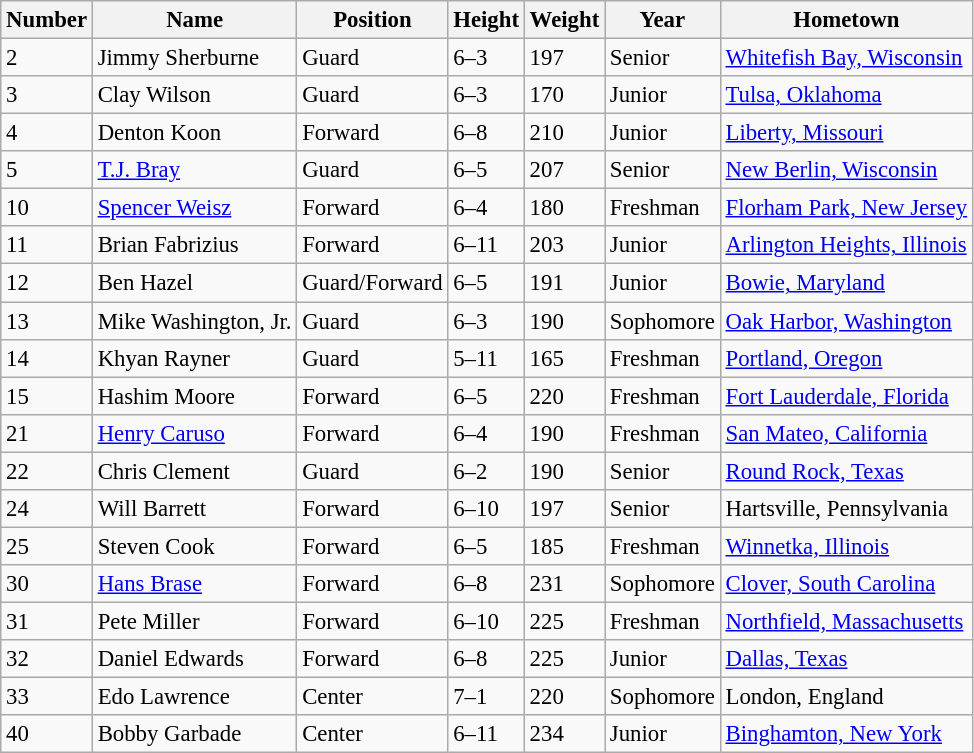<table class="wikitable sortable" style="font-size: 95%;">
<tr>
<th>Number</th>
<th>Name</th>
<th>Position</th>
<th>Height</th>
<th>Weight</th>
<th>Year</th>
<th>Hometown</th>
</tr>
<tr>
<td>2</td>
<td>Jimmy Sherburne</td>
<td>Guard</td>
<td>6–3</td>
<td>197</td>
<td>Senior</td>
<td><a href='#'>Whitefish Bay, Wisconsin</a></td>
</tr>
<tr>
<td>3</td>
<td>Clay Wilson</td>
<td>Guard</td>
<td>6–3</td>
<td>170</td>
<td>Junior</td>
<td><a href='#'>Tulsa, Oklahoma</a></td>
</tr>
<tr>
<td>4</td>
<td>Denton Koon</td>
<td>Forward</td>
<td>6–8</td>
<td>210</td>
<td>Junior</td>
<td><a href='#'>Liberty, Missouri</a></td>
</tr>
<tr>
<td>5</td>
<td><a href='#'>T.J. Bray</a></td>
<td>Guard</td>
<td>6–5</td>
<td>207</td>
<td>Senior</td>
<td><a href='#'>New Berlin, Wisconsin</a></td>
</tr>
<tr>
<td>10</td>
<td><a href='#'>Spencer Weisz</a></td>
<td>Forward</td>
<td>6–4</td>
<td>180</td>
<td>Freshman</td>
<td><a href='#'>Florham Park, New Jersey</a></td>
</tr>
<tr>
<td>11</td>
<td>Brian Fabrizius</td>
<td>Forward</td>
<td>6–11</td>
<td>203</td>
<td>Junior</td>
<td><a href='#'>Arlington Heights, Illinois</a></td>
</tr>
<tr>
<td>12</td>
<td>Ben Hazel</td>
<td>Guard/Forward</td>
<td>6–5</td>
<td>191</td>
<td>Junior</td>
<td><a href='#'>Bowie, Maryland</a></td>
</tr>
<tr>
<td>13</td>
<td>Mike Washington, Jr.</td>
<td>Guard</td>
<td>6–3</td>
<td>190</td>
<td>Sophomore</td>
<td><a href='#'>Oak Harbor, Washington</a></td>
</tr>
<tr>
<td>14</td>
<td>Khyan Rayner</td>
<td>Guard</td>
<td>5–11</td>
<td>165</td>
<td>Freshman</td>
<td><a href='#'>Portland, Oregon</a></td>
</tr>
<tr>
<td>15</td>
<td>Hashim Moore</td>
<td>Forward</td>
<td>6–5</td>
<td>220</td>
<td>Freshman</td>
<td><a href='#'>Fort Lauderdale, Florida</a></td>
</tr>
<tr>
<td>21</td>
<td><a href='#'>Henry Caruso</a></td>
<td>Forward</td>
<td>6–4</td>
<td>190</td>
<td>Freshman</td>
<td><a href='#'>San Mateo, California</a></td>
</tr>
<tr>
<td>22</td>
<td>Chris Clement</td>
<td>Guard</td>
<td>6–2</td>
<td>190</td>
<td>Senior</td>
<td><a href='#'>Round Rock, Texas</a></td>
</tr>
<tr>
<td>24</td>
<td>Will Barrett</td>
<td>Forward</td>
<td>6–10</td>
<td>197</td>
<td>Senior</td>
<td>Hartsville, Pennsylvania</td>
</tr>
<tr>
<td>25</td>
<td>Steven Cook</td>
<td>Forward</td>
<td>6–5</td>
<td>185</td>
<td>Freshman</td>
<td><a href='#'>Winnetka, Illinois</a></td>
</tr>
<tr>
<td>30</td>
<td><a href='#'>Hans Brase</a></td>
<td>Forward</td>
<td>6–8</td>
<td>231</td>
<td>Sophomore</td>
<td><a href='#'>Clover, South Carolina</a></td>
</tr>
<tr>
<td>31</td>
<td>Pete Miller</td>
<td>Forward</td>
<td>6–10</td>
<td>225</td>
<td>Freshman</td>
<td><a href='#'>Northfield, Massachusetts</a></td>
</tr>
<tr>
<td>32</td>
<td>Daniel Edwards</td>
<td>Forward</td>
<td>6–8</td>
<td>225</td>
<td>Junior</td>
<td><a href='#'>Dallas, Texas</a></td>
</tr>
<tr>
<td>33</td>
<td>Edo Lawrence</td>
<td>Center</td>
<td>7–1</td>
<td>220</td>
<td>Sophomore</td>
<td>London, England</td>
</tr>
<tr>
<td>40</td>
<td>Bobby Garbade</td>
<td>Center</td>
<td>6–11</td>
<td>234</td>
<td>Junior</td>
<td><a href='#'>Binghamton, New York</a></td>
</tr>
</table>
